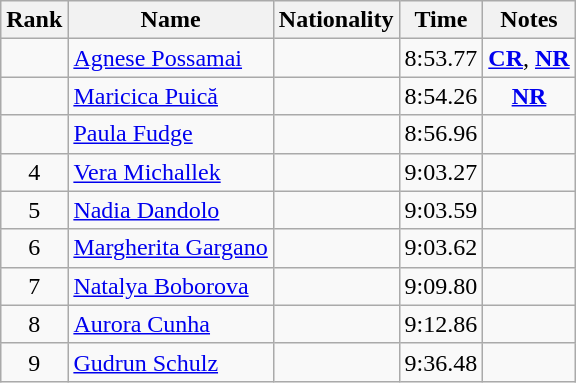<table class="wikitable sortable" style="text-align:center">
<tr>
<th>Rank</th>
<th>Name</th>
<th>Nationality</th>
<th>Time</th>
<th>Notes</th>
</tr>
<tr>
<td></td>
<td align="left"><a href='#'>Agnese Possamai</a></td>
<td align=left></td>
<td>8:53.77</td>
<td><strong><a href='#'>CR</a></strong>, <strong><a href='#'>NR</a></strong></td>
</tr>
<tr>
<td></td>
<td align="left"><a href='#'>Maricica Puică</a></td>
<td align=left></td>
<td>8:54.26</td>
<td><strong><a href='#'>NR</a></strong></td>
</tr>
<tr>
<td></td>
<td align="left"><a href='#'>Paula Fudge</a></td>
<td align=left></td>
<td>8:56.96</td>
<td></td>
</tr>
<tr>
<td>4</td>
<td align="left"><a href='#'>Vera Michallek</a></td>
<td align=left></td>
<td>9:03.27</td>
<td></td>
</tr>
<tr>
<td>5</td>
<td align="left"><a href='#'>Nadia Dandolo</a></td>
<td align=left></td>
<td>9:03.59</td>
<td></td>
</tr>
<tr>
<td>6</td>
<td align="left"><a href='#'>Margherita Gargano</a></td>
<td align=left></td>
<td>9:03.62</td>
<td></td>
</tr>
<tr>
<td>7</td>
<td align="left"><a href='#'>Natalya Boborova</a></td>
<td align=left></td>
<td>9:09.80</td>
<td></td>
</tr>
<tr>
<td>8</td>
<td align="left"><a href='#'>Aurora Cunha</a></td>
<td align=left></td>
<td>9:12.86</td>
<td></td>
</tr>
<tr>
<td>9</td>
<td align="left"><a href='#'>Gudrun Schulz</a></td>
<td align=left></td>
<td>9:36.48</td>
<td></td>
</tr>
</table>
